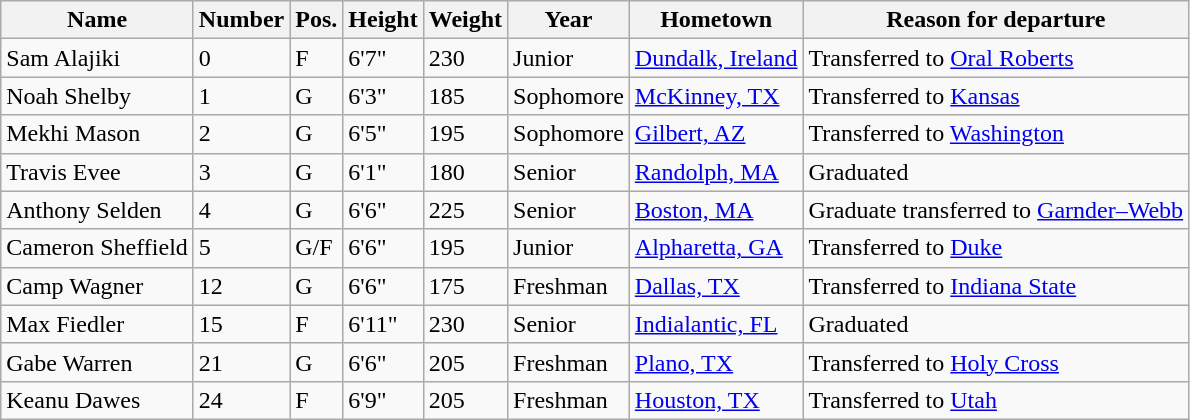<table class="wikitable sortable" border="1">
<tr>
<th>Name</th>
<th>Number</th>
<th>Pos.</th>
<th>Height</th>
<th>Weight</th>
<th>Year</th>
<th>Hometown</th>
<th class="unsortable">Reason for departure</th>
</tr>
<tr>
<td>Sam Alajiki</td>
<td>0</td>
<td>F</td>
<td>6'7"</td>
<td>230</td>
<td>Junior</td>
<td><a href='#'>Dundalk, Ireland</a></td>
<td>Transferred to <a href='#'>Oral Roberts</a></td>
</tr>
<tr>
<td>Noah Shelby</td>
<td>1</td>
<td>G</td>
<td>6'3"</td>
<td>185</td>
<td>Sophomore</td>
<td><a href='#'>McKinney, TX</a></td>
<td>Transferred to <a href='#'>Kansas</a></td>
</tr>
<tr>
<td>Mekhi Mason</td>
<td>2</td>
<td>G</td>
<td>6'5"</td>
<td>195</td>
<td>Sophomore</td>
<td><a href='#'>Gilbert, AZ</a></td>
<td>Transferred to <a href='#'>Washington</a></td>
</tr>
<tr>
<td>Travis Evee</td>
<td>3</td>
<td>G</td>
<td>6'1"</td>
<td>180</td>
<td>Senior</td>
<td><a href='#'>Randolph, MA</a></td>
<td>Graduated</td>
</tr>
<tr>
<td>Anthony Selden</td>
<td>4</td>
<td>G</td>
<td>6'6"</td>
<td>225</td>
<td>Senior</td>
<td><a href='#'>Boston, MA</a></td>
<td>Graduate transferred to <a href='#'>Garnder–Webb</a></td>
</tr>
<tr>
<td>Cameron Sheffield</td>
<td>5</td>
<td>G/F</td>
<td>6'6"</td>
<td>195</td>
<td>Junior</td>
<td><a href='#'>Alpharetta, GA</a></td>
<td>Transferred to <a href='#'>Duke</a></td>
</tr>
<tr>
<td>Camp Wagner</td>
<td>12</td>
<td>G</td>
<td>6'6"</td>
<td>175</td>
<td>Freshman</td>
<td><a href='#'>Dallas, TX</a></td>
<td>Transferred to <a href='#'>Indiana State</a></td>
</tr>
<tr>
<td>Max Fiedler</td>
<td>15</td>
<td>F</td>
<td>6'11"</td>
<td>230</td>
<td>Senior</td>
<td><a href='#'>Indialantic, FL</a></td>
<td>Graduated</td>
</tr>
<tr>
<td>Gabe Warren</td>
<td>21</td>
<td>G</td>
<td>6'6"</td>
<td>205</td>
<td>Freshman</td>
<td><a href='#'>Plano, TX</a></td>
<td>Transferred to <a href='#'>Holy Cross</a></td>
</tr>
<tr>
<td>Keanu Dawes</td>
<td>24</td>
<td>F</td>
<td>6'9"</td>
<td>205</td>
<td>Freshman</td>
<td><a href='#'>Houston, TX</a></td>
<td>Transferred to <a href='#'>Utah</a></td>
</tr>
</table>
